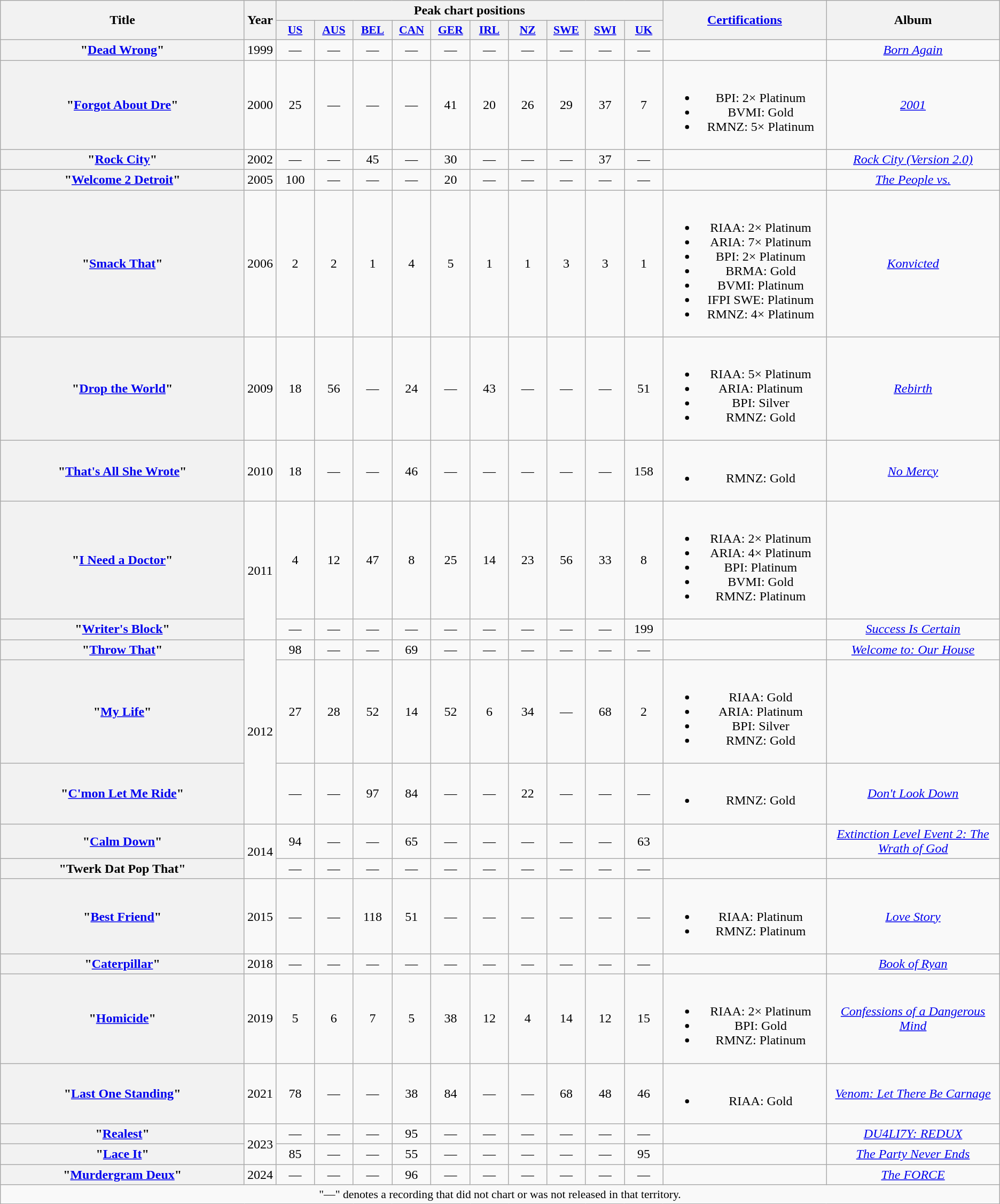<table class="wikitable plainrowheaders" style="text-align:center;" border="1">
<tr>
<th scope="col" rowspan="2" style="width:20em;">Title</th>
<th scope="col" rowspan="2">Year</th>
<th scope="col" colspan="10">Peak chart positions</th>
<th scope="col" rowspan="2" style="width:13em;"><a href='#'>Certifications</a></th>
<th scope="col" rowspan="2" style="width:14em;">Album</th>
</tr>
<tr>
<th style="width:3em; font-size:90%"><a href='#'>US</a><br></th>
<th style="width:3em; font-size:90%"><a href='#'>AUS</a><br></th>
<th style="width:3em; font-size:90%"><a href='#'>BEL</a><br></th>
<th style="width:3em; font-size:90%"><a href='#'>CAN</a><br></th>
<th style="width:3em; font-size:90%"><a href='#'>GER</a><br></th>
<th style="width:3em; font-size:90%"><a href='#'>IRL</a><br></th>
<th style="width:3em; font-size:90%"><a href='#'>NZ</a><br></th>
<th style="width:3em; font-size:90%"><a href='#'>SWE</a><br></th>
<th style="width:3em; font-size:90%"><a href='#'>SWI</a><br></th>
<th style="width:3em; font-size:90%"><a href='#'>UK</a><br></th>
</tr>
<tr>
<th scope="row">"<a href='#'>Dead Wrong</a>"<br></th>
<td>1999</td>
<td>—</td>
<td>—</td>
<td>—</td>
<td>—</td>
<td>—</td>
<td>—</td>
<td>—</td>
<td>—</td>
<td>—</td>
<td>—</td>
<td></td>
<td><em><a href='#'>Born Again</a></em></td>
</tr>
<tr>
<th scope="row">"<a href='#'>Forgot About Dre</a>"<br></th>
<td>2000</td>
<td>25</td>
<td>—</td>
<td>—</td>
<td>—</td>
<td>41</td>
<td>20</td>
<td>26</td>
<td>29</td>
<td>37</td>
<td>7</td>
<td><br><ul><li>BPI: 2× Platinum</li><li>BVMI: Gold</li><li>RMNZ: 5× Platinum</li></ul></td>
<td><em><a href='#'>2001</a></em></td>
</tr>
<tr>
<th scope="row">"<a href='#'>Rock City</a>"<br></th>
<td>2002</td>
<td>—</td>
<td>—</td>
<td>45</td>
<td>—</td>
<td>30</td>
<td>—</td>
<td>—</td>
<td>—</td>
<td>37</td>
<td>—</td>
<td></td>
<td><em><a href='#'>Rock City (Version 2.0)</a></em></td>
</tr>
<tr>
<th scope="row">"<a href='#'>Welcome 2 Detroit</a>"<br></th>
<td>2005</td>
<td>100</td>
<td>—</td>
<td>—</td>
<td>—</td>
<td>20</td>
<td>—</td>
<td>—</td>
<td>—</td>
<td>—</td>
<td>—</td>
<td></td>
<td><em><a href='#'>The People vs.</a></em></td>
</tr>
<tr>
<th scope="row">"<a href='#'>Smack That</a>"<br></th>
<td>2006</td>
<td>2</td>
<td>2</td>
<td>1</td>
<td>4</td>
<td>5</td>
<td>1</td>
<td>1</td>
<td>3</td>
<td>3</td>
<td>1</td>
<td><br><ul><li>RIAA: 2× Platinum</li><li>ARIA: 7× Platinum</li><li>BPI: 2× Platinum</li><li>BRMA: Gold</li><li>BVMI: Platinum</li><li>IFPI SWE: Platinum</li><li>RMNZ: 4× Platinum</li></ul></td>
<td><em><a href='#'>Konvicted</a></em></td>
</tr>
<tr>
<th scope="row">"<a href='#'>Drop the World</a>"<br></th>
<td>2009</td>
<td>18</td>
<td>56</td>
<td>—</td>
<td>24</td>
<td>—</td>
<td>43</td>
<td>—</td>
<td>—</td>
<td>—</td>
<td>51</td>
<td><br><ul><li>RIAA: 5× Platinum</li><li>ARIA: Platinum</li><li>BPI: Silver</li><li>RMNZ: Gold</li></ul></td>
<td><em><a href='#'>Rebirth</a></em></td>
</tr>
<tr>
<th scope="row">"<a href='#'>That's All She Wrote</a>"<br></th>
<td>2010</td>
<td>18</td>
<td>—</td>
<td>—</td>
<td>46</td>
<td>—</td>
<td>—</td>
<td>—</td>
<td>—</td>
<td>—</td>
<td>158</td>
<td><br><ul><li>RMNZ: Gold</li></ul></td>
<td><em><a href='#'>No Mercy</a></em></td>
</tr>
<tr>
<th scope="row">"<a href='#'>I Need a Doctor</a>"<br></th>
<td rowspan="2">2011</td>
<td>4</td>
<td>12</td>
<td>47</td>
<td>8</td>
<td>25</td>
<td>14</td>
<td>23</td>
<td>56</td>
<td>33</td>
<td>8</td>
<td><br><ul><li>RIAA: 2× Platinum</li><li>ARIA: 4× Platinum</li><li>BPI: Platinum</li><li>BVMI: Gold</li><li>RMNZ: Platinum</li></ul></td>
<td></td>
</tr>
<tr>
<th scope="row">"<a href='#'>Writer's Block</a>"<br></th>
<td>—</td>
<td>—</td>
<td>—</td>
<td>—</td>
<td>—</td>
<td>—</td>
<td>—</td>
<td>—</td>
<td>—</td>
<td>199</td>
<td></td>
<td><em><a href='#'>Success Is Certain</a></em></td>
</tr>
<tr>
<th scope="row">"<a href='#'>Throw That</a>"<br></th>
<td rowspan="3">2012</td>
<td>98</td>
<td>—</td>
<td>—</td>
<td>69</td>
<td>—</td>
<td>—</td>
<td>—</td>
<td>—</td>
<td>—</td>
<td>—</td>
<td></td>
<td><em><a href='#'>Welcome to: Our House</a></em></td>
</tr>
<tr>
<th scope="row">"<a href='#'>My Life</a>"<br></th>
<td>27</td>
<td>28</td>
<td>52</td>
<td>14</td>
<td>52</td>
<td>6</td>
<td>34</td>
<td>—</td>
<td>68</td>
<td>2</td>
<td><br><ul><li>RIAA: Gold</li><li>ARIA: Platinum</li><li>BPI: Silver</li><li>RMNZ: Gold</li></ul></td>
<td></td>
</tr>
<tr>
<th scope="row">"<a href='#'>C'mon Let Me Ride</a>"<br></th>
<td>—</td>
<td>—</td>
<td>97</td>
<td>84</td>
<td>—</td>
<td>—</td>
<td>22</td>
<td>—</td>
<td>—</td>
<td>—</td>
<td><br><ul><li>RMNZ: Gold</li></ul></td>
<td><em><a href='#'>Don't Look Down</a></em></td>
</tr>
<tr>
<th scope="row">"<a href='#'>Calm Down</a>"<br></th>
<td rowspan="2">2014</td>
<td>94</td>
<td>—</td>
<td>—</td>
<td>65</td>
<td>—</td>
<td>—</td>
<td>—</td>
<td>—</td>
<td>—</td>
<td>63</td>
<td></td>
<td><em><a href='#'>Extinction Level Event 2: The Wrath of God</a></em></td>
</tr>
<tr>
<th scope="row">"Twerk Dat Pop That"<br></th>
<td>—</td>
<td>—</td>
<td>—</td>
<td>—</td>
<td>—</td>
<td>—</td>
<td>—</td>
<td>—</td>
<td>—</td>
<td>—</td>
<td></td>
<td></td>
</tr>
<tr>
<th scope="row">"<a href='#'>Best Friend</a>"<br></th>
<td>2015</td>
<td>—</td>
<td>—</td>
<td>118</td>
<td>51</td>
<td>—</td>
<td>—</td>
<td>—</td>
<td>—</td>
<td>—</td>
<td>—</td>
<td><br><ul><li>RIAA: Platinum</li><li>RMNZ: Platinum</li></ul></td>
<td><em><a href='#'>Love Story</a></em></td>
</tr>
<tr>
<th scope="row">"<a href='#'>Caterpillar</a>"<br></th>
<td>2018</td>
<td>—</td>
<td>—</td>
<td>—</td>
<td>—</td>
<td>—</td>
<td>—</td>
<td>—</td>
<td>—</td>
<td>—</td>
<td>—</td>
<td></td>
<td><em><a href='#'>Book of Ryan</a></em></td>
</tr>
<tr>
<th scope="row">"<a href='#'>Homicide</a>"<br></th>
<td>2019</td>
<td>5</td>
<td>6</td>
<td>7</td>
<td>5</td>
<td>38</td>
<td>12</td>
<td>4</td>
<td>14</td>
<td>12</td>
<td>15</td>
<td><br><ul><li>RIAA: 2× Platinum</li><li>BPI: Gold</li><li>RMNZ: Platinum</li></ul></td>
<td><em><a href='#'>Confessions of a Dangerous Mind</a></em></td>
</tr>
<tr>
<th scope="row">"<a href='#'>Last One Standing</a>"<br></th>
<td>2021</td>
<td>78</td>
<td>—</td>
<td>—</td>
<td>38</td>
<td>84</td>
<td>—</td>
<td>—</td>
<td>68</td>
<td>48</td>
<td>46</td>
<td><br><ul><li>RIAA: Gold</li></ul></td>
<td><em><a href='#'>Venom: Let There Be Carnage</a></em></td>
</tr>
<tr>
<th scope="row">"<a href='#'>Realest</a>"<br></th>
<td rowspan="2">2023</td>
<td>—</td>
<td>—</td>
<td>—</td>
<td>95</td>
<td>—</td>
<td>—</td>
<td>—</td>
<td>—</td>
<td>—</td>
<td>—</td>
<td></td>
<td><em><a href='#'>DU4LI7Y: REDUX</a></em></td>
</tr>
<tr>
<th scope="row">"<a href='#'>Lace It</a>"<br></th>
<td>85</td>
<td>—</td>
<td>—</td>
<td>55</td>
<td>—</td>
<td>—</td>
<td>—</td>
<td>—</td>
<td>—</td>
<td>95</td>
<td></td>
<td><em><a href='#'>The Party Never Ends</a></em></td>
</tr>
<tr>
<th scope="row">"<a href='#'>Murdergram Deux</a>"<br></th>
<td>2024</td>
<td>—</td>
<td>—</td>
<td>—</td>
<td>96</td>
<td>—</td>
<td>—</td>
<td>—</td>
<td>—</td>
<td>—</td>
<td>—</td>
<td></td>
<td><em><a href='#'>The FORCE</a></em></td>
</tr>
<tr>
<td colspan="15" style="font-size:90%">"—" denotes a recording that did not chart or was not released in that territory.</td>
</tr>
</table>
